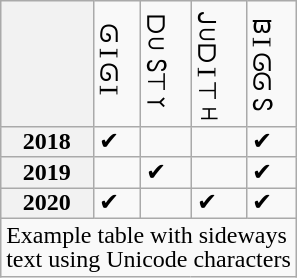<table class="wikitable" style="float:right; line-height:0.8;">
<tr>
<th></th>
<td>ᘏ<br>𝄩<br>ᘏ<br>𝄩</td>
<td>ᗜ<br>⊂<br>ᔕ<br>⊣<br>⤙</td>
<td>ᓚ<br>⊂<br>ᗜ<br>𝄩<br>⊣<br>ェ</td>
<td>ϖ<br>𝄩<br>ᘏ<br>ᘏ<br>ᔕ</td>
</tr>
<tr>
<th>2018</th>
<td>✔</td>
<td></td>
<td></td>
<td>✔</td>
</tr>
<tr>
<th>2019</th>
<td></td>
<td>✔</td>
<td></td>
<td>✔</td>
</tr>
<tr>
<th>2020</th>
<td>✔</td>
<td></td>
<td>✔</td>
<td>✔</td>
</tr>
<tr>
<td colspan="5" style="line-height:1;">Example table with sideways<br>text using Unicode characters</td>
</tr>
</table>
